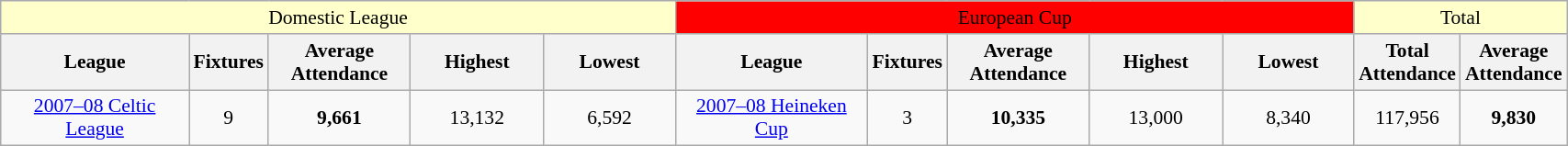<table class="wikitable sortable" style="font-size:90%; width:90%;">
<tr>
<td colspan="5" class="wikitable sortable" style="width:45%; background:#ffffcc; text-align:center;"><span>Domestic League</span></td>
<td colspan="5" class="wikitable sortable" style="width:45%; background:#f00; text-align:center;"><span>European Cup</span></td>
<td colspan="2" class="wikitable sortable" style="width:45%; background:#ffffcc; text-align:center;"><span>Total</span></td>
</tr>
<tr>
<th style="width:15%;">League</th>
<th style="width:5%;">Fixtures</th>
<th style="width:10%;">Average Attendance</th>
<th style="width:10%;">Highest</th>
<th style="width:10%;">Lowest</th>
<th style="width:15%;">League</th>
<th style="width:5%;">Fixtures</th>
<th style="width:10%;">Average Attendance</th>
<th style="width:10%;">Highest</th>
<th style="width:10%;">Lowest</th>
<th style="width:10%;">Total Attendance</th>
<th style="width:10%;">Average Attendance</th>
</tr>
<tr>
<td align=center><a href='#'>2007–08 Celtic League</a></td>
<td align=center>9</td>
<td align=center><strong>9,661</strong></td>
<td align=center>13,132</td>
<td align=center>6,592</td>
<td align=center><a href='#'>2007–08 Heineken Cup</a></td>
<td align=center>3</td>
<td align=center><strong>10,335</strong></td>
<td align=center>13,000</td>
<td align=center>8,340</td>
<td align=center>117,956</td>
<td align=center><strong>9,830</strong></td>
</tr>
</table>
